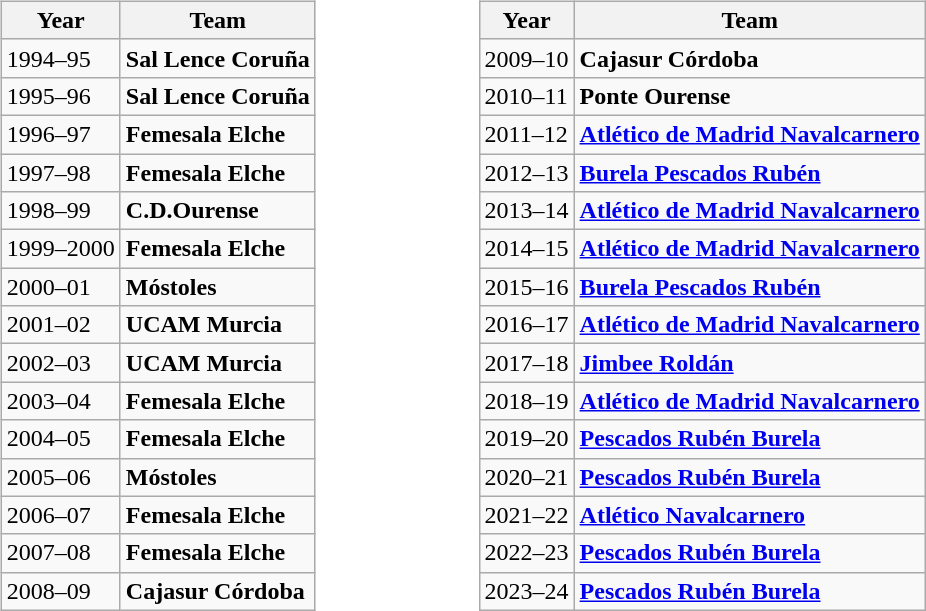<table>
<tr>
<td valign="top" width=50%><br><table class="wikitable sortable" style="text-align: left;">
<tr>
<th>Year</th>
<th>Team</th>
</tr>
<tr>
<td>1994–95</td>
<td><strong>Sal Lence Coruña</strong></td>
</tr>
<tr>
<td>1995–96</td>
<td><strong>Sal Lence Coruña</strong></td>
</tr>
<tr>
<td>1996–97</td>
<td><strong>Femesala Elche</strong></td>
</tr>
<tr>
<td>1997–98</td>
<td><strong>Femesala Elche</strong></td>
</tr>
<tr>
<td>1998–99</td>
<td><strong>C.D.Ourense</strong></td>
</tr>
<tr>
<td>1999–2000</td>
<td><strong>Femesala Elche</strong></td>
</tr>
<tr>
<td>2000–01</td>
<td><strong>Móstoles</strong></td>
</tr>
<tr>
<td>2001–02</td>
<td><strong>UCAM Murcia</strong></td>
</tr>
<tr>
<td>2002–03</td>
<td><strong>UCAM Murcia</strong></td>
</tr>
<tr>
<td>2003–04</td>
<td><strong>Femesala Elche</strong></td>
</tr>
<tr>
<td>2004–05</td>
<td><strong>Femesala Elche</strong></td>
</tr>
<tr>
<td>2005–06</td>
<td><strong>Móstoles</strong></td>
</tr>
<tr>
<td>2006–07</td>
<td><strong>Femesala Elche</strong></td>
</tr>
<tr>
<td>2007–08</td>
<td><strong>Femesala Elche</strong></td>
</tr>
<tr>
<td>2008–09</td>
<td><strong>Cajasur Córdoba</strong> </td>
</tr>
</table>
</td>
<td valign="top" width=50%><br><table class="wikitable sortable" style="text-align: left;">
<tr>
<th>Year</th>
<th>Team</th>
</tr>
<tr>
<td>2009–10</td>
<td><strong>Cajasur Córdoba</strong> </td>
</tr>
<tr>
<td>2010–11</td>
<td><strong>Ponte Ourense</strong> </td>
</tr>
<tr>
<td>2011–12</td>
<td><strong><a href='#'>Atlético de Madrid Navalcarnero</a></strong> </td>
</tr>
<tr>
<td>2012–13</td>
<td><strong><a href='#'>Burela Pescados Rubén</a></strong> </td>
</tr>
<tr>
<td>2013–14</td>
<td><strong><a href='#'>Atlético de Madrid Navalcarnero</a></strong></td>
</tr>
<tr>
<td>2014–15</td>
<td><strong><a href='#'>Atlético de Madrid Navalcarnero</a></strong></td>
</tr>
<tr>
<td>2015–16</td>
<td><strong><a href='#'>Burela Pescados Rubén</a></strong></td>
</tr>
<tr>
<td>2016–17</td>
<td><strong><a href='#'>Atlético de Madrid Navalcarnero</a></strong></td>
</tr>
<tr>
<td>2017–18</td>
<td><strong><a href='#'>Jimbee Roldán</a></strong></td>
</tr>
<tr>
<td>2018–19</td>
<td><strong><a href='#'>Atlético de Madrid Navalcarnero</a></strong></td>
</tr>
<tr>
<td>2019–20</td>
<td><strong><a href='#'>Pescados Rubén Burela</a></strong></td>
</tr>
<tr>
<td>2020–21</td>
<td><strong><a href='#'>Pescados Rubén Burela</a></strong></td>
</tr>
<tr>
<td>2021–22</td>
<td><strong><a href='#'>Atlético Navalcarnero</a></strong></td>
</tr>
<tr>
<td>2022–23</td>
<td><strong><a href='#'>Pescados Rubén Burela</a></strong></td>
</tr>
<tr>
<td>2023–24</td>
<td><strong><a href='#'>Pescados Rubén Burela</a></strong></td>
</tr>
</table>
</td>
</tr>
</table>
